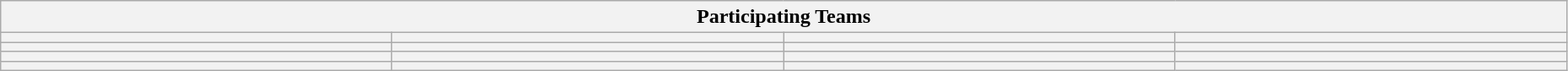<table class=wikitable width=98%>
<tr>
<th colspan=4><strong>Participating Teams</strong></th>
</tr>
<tr>
<th width=25%></th>
<th width=25%></th>
<th width=25%></th>
<th width=25%></th>
</tr>
<tr>
<th width=25%></th>
<th width=25%></th>
<th width=25%></th>
<th width=25%></th>
</tr>
<tr>
<th width=25%></th>
<th width=25%></th>
<th width=25%></th>
<th width=25%></th>
</tr>
<tr>
<th width=25%></th>
<th width=25%></th>
<th width=25%></th>
<th width=25%></th>
</tr>
</table>
